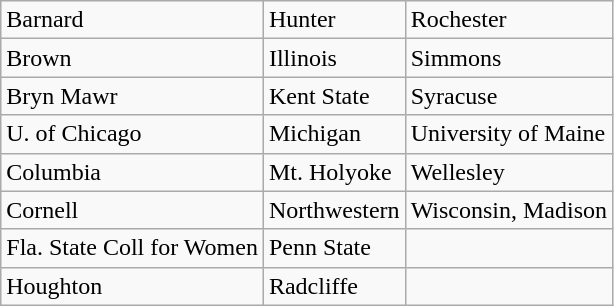<table class="wikitable">
<tr>
<td>Barnard</td>
<td>Hunter</td>
<td>Rochester</td>
</tr>
<tr>
<td>Brown</td>
<td>Illinois</td>
<td>Simmons</td>
</tr>
<tr>
<td>Bryn Mawr</td>
<td>Kent State</td>
<td>Syracuse</td>
</tr>
<tr>
<td>U. of Chicago</td>
<td>Michigan</td>
<td>University of Maine</td>
</tr>
<tr>
<td>Columbia</td>
<td>Mt. Holyoke</td>
<td>Wellesley</td>
</tr>
<tr>
<td>Cornell</td>
<td>Northwestern</td>
<td>Wisconsin, Madison</td>
</tr>
<tr>
<td>Fla. State Coll for Women</td>
<td>Penn State</td>
<td></td>
</tr>
<tr>
<td>Houghton</td>
<td>Radcliffe</td>
<td></td>
</tr>
</table>
